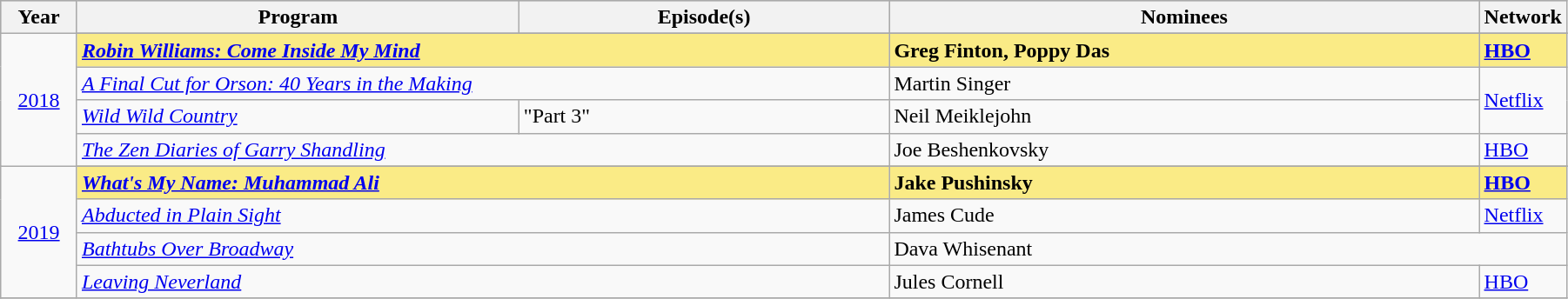<table class="wikitable" style="width:95%">
<tr bgcolor="#bebebe">
<th width="5%">Year</th>
<th width="30%">Program</th>
<th width="25%">Episode(s)</th>
<th width="40%">Nominees</th>
<th width="10%">Network</th>
</tr>
<tr>
<td rowspan=5 style="text-align:center"><a href='#'>2018</a><br></td>
</tr>
<tr style="background:#FAEB86">
<td colspan="2"><strong><em><a href='#'>Robin Williams: Come Inside My Mind</a></em></strong></td>
<td><strong>Greg Finton, Poppy Das</strong></td>
<td><strong><a href='#'>HBO</a></strong></td>
</tr>
<tr>
<td colspan="2"><em><a href='#'>A Final Cut for Orson: 40 Years in the Making</a></em></td>
<td>Martin Singer</td>
<td rowspan="2"><a href='#'>Netflix</a></td>
</tr>
<tr>
<td><em><a href='#'>Wild Wild Country</a></em></td>
<td>"Part 3"</td>
<td>Neil Meiklejohn</td>
</tr>
<tr>
<td colspan="2"><em><a href='#'>The Zen Diaries of Garry Shandling</a></em></td>
<td>Joe Beshenkovsky</td>
<td><a href='#'>HBO</a></td>
</tr>
<tr>
<td rowspan=5 style="text-align:center"><a href='#'>2019</a><br></td>
</tr>
<tr style="background:#FAEB86">
<td colspan="2"><strong><em><a href='#'>What's My Name: Muhammad Ali</a></em></strong></td>
<td><strong>Jake Pushinsky</strong></td>
<td><strong><a href='#'>HBO</a></strong></td>
</tr>
<tr>
<td colspan="2"><em><a href='#'>Abducted in Plain Sight</a></em></td>
<td>James Cude</td>
<td><a href='#'>Netflix</a></td>
</tr>
<tr>
<td colspan="2"><em><a href='#'>Bathtubs Over Broadway</a></em></td>
<td colspan="2">Dava Whisenant</td>
</tr>
<tr>
<td colspan="2"><em><a href='#'>Leaving Neverland</a></em></td>
<td>Jules Cornell</td>
<td><a href='#'>HBO</a></td>
</tr>
<tr>
</tr>
</table>
